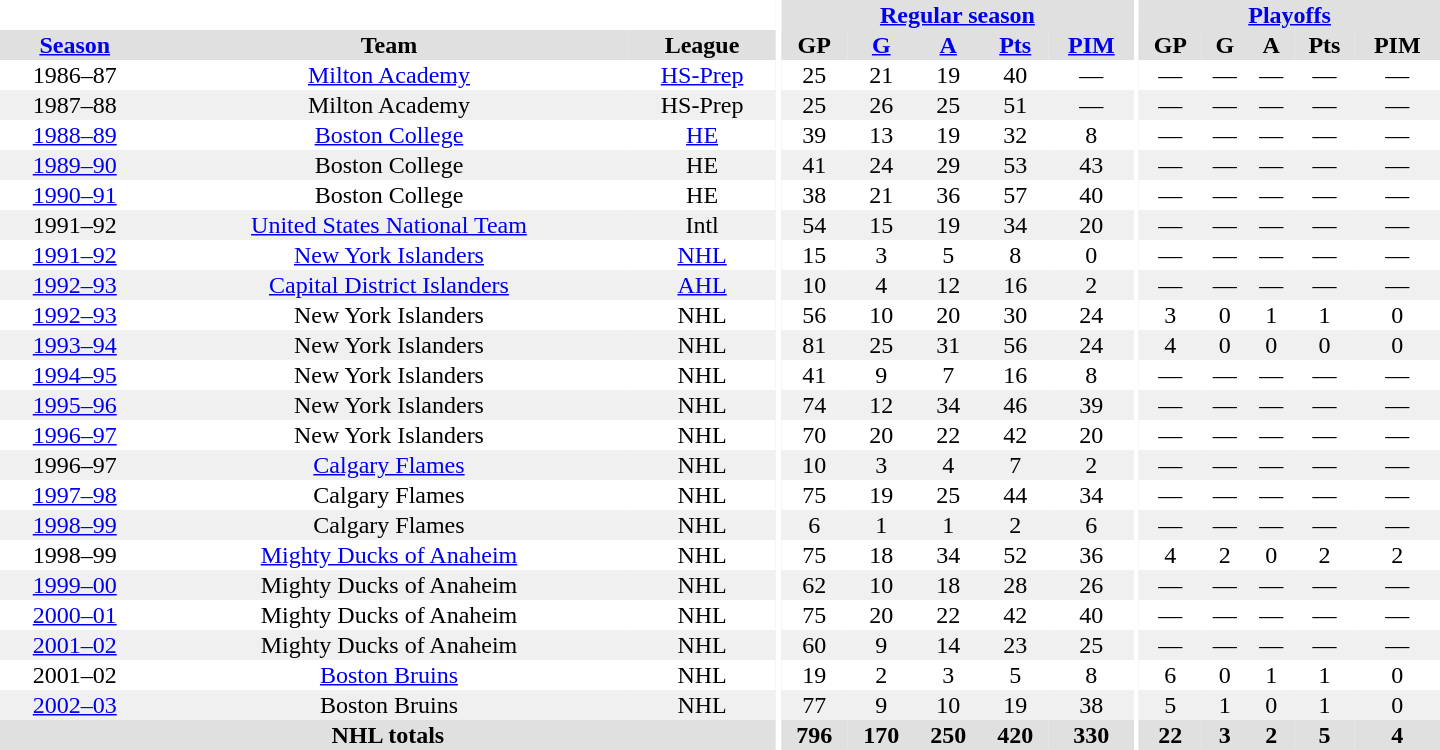<table border="0" cellpadding="1" cellspacing="0" style="text-align:center; width:60em">
<tr bgcolor="#e0e0e0">
<th colspan="3" bgcolor="#ffffff"></th>
<th rowspan="100" bgcolor="#ffffff"></th>
<th colspan="5"><a href='#'>Regular season</a></th>
<th rowspan="100" bgcolor="#ffffff"></th>
<th colspan="5"><a href='#'>Playoffs</a></th>
</tr>
<tr bgcolor="#e0e0e0">
<th><a href='#'>Season</a></th>
<th>Team</th>
<th>League</th>
<th>GP</th>
<th><a href='#'>G</a></th>
<th><a href='#'>A</a></th>
<th><a href='#'>Pts</a></th>
<th><a href='#'>PIM</a></th>
<th>GP</th>
<th>G</th>
<th>A</th>
<th>Pts</th>
<th>PIM</th>
</tr>
<tr>
<td>1986–87</td>
<td><a href='#'>Milton Academy</a></td>
<td><a href='#'>HS-Prep</a></td>
<td>25</td>
<td>21</td>
<td>19</td>
<td>40</td>
<td>—</td>
<td>—</td>
<td>—</td>
<td>—</td>
<td>—</td>
<td>—</td>
</tr>
<tr bgcolor="#f0f0f0">
<td>1987–88</td>
<td>Milton Academy</td>
<td>HS-Prep</td>
<td>25</td>
<td>26</td>
<td>25</td>
<td>51</td>
<td>—</td>
<td>—</td>
<td>—</td>
<td>—</td>
<td>—</td>
<td>—</td>
</tr>
<tr>
<td><a href='#'>1988–89</a></td>
<td><a href='#'>Boston College</a></td>
<td><a href='#'>HE</a></td>
<td>39</td>
<td>13</td>
<td>19</td>
<td>32</td>
<td>8</td>
<td>—</td>
<td>—</td>
<td>—</td>
<td>—</td>
<td>—</td>
</tr>
<tr bgcolor="#f0f0f0">
<td><a href='#'>1989–90</a></td>
<td>Boston College</td>
<td>HE</td>
<td>41</td>
<td>24</td>
<td>29</td>
<td>53</td>
<td>43</td>
<td>—</td>
<td>—</td>
<td>—</td>
<td>—</td>
<td>—</td>
</tr>
<tr>
<td><a href='#'>1990–91</a></td>
<td>Boston College</td>
<td>HE</td>
<td>38</td>
<td>21</td>
<td>36</td>
<td>57</td>
<td>40</td>
<td>—</td>
<td>—</td>
<td>—</td>
<td>—</td>
<td>—</td>
</tr>
<tr bgcolor="#f0f0f0">
<td>1991–92</td>
<td><a href='#'>United States National Team</a></td>
<td>Intl</td>
<td>54</td>
<td>15</td>
<td>19</td>
<td>34</td>
<td>20</td>
<td>—</td>
<td>—</td>
<td>—</td>
<td>—</td>
<td>—</td>
</tr>
<tr>
<td><a href='#'>1991–92</a></td>
<td><a href='#'>New York Islanders</a></td>
<td><a href='#'>NHL</a></td>
<td>15</td>
<td>3</td>
<td>5</td>
<td>8</td>
<td>0</td>
<td>—</td>
<td>—</td>
<td>—</td>
<td>—</td>
<td>—</td>
</tr>
<tr bgcolor="#f0f0f0">
<td><a href='#'>1992–93</a></td>
<td><a href='#'>Capital District Islanders</a></td>
<td><a href='#'>AHL</a></td>
<td>10</td>
<td>4</td>
<td>12</td>
<td>16</td>
<td>2</td>
<td>—</td>
<td>—</td>
<td>—</td>
<td>—</td>
<td>—</td>
</tr>
<tr>
<td><a href='#'>1992–93</a></td>
<td>New York Islanders</td>
<td>NHL</td>
<td>56</td>
<td>10</td>
<td>20</td>
<td>30</td>
<td>24</td>
<td>3</td>
<td>0</td>
<td>1</td>
<td>1</td>
<td>0</td>
</tr>
<tr bgcolor="#f0f0f0">
<td><a href='#'>1993–94</a></td>
<td>New York Islanders</td>
<td>NHL</td>
<td>81</td>
<td>25</td>
<td>31</td>
<td>56</td>
<td>24</td>
<td>4</td>
<td>0</td>
<td>0</td>
<td>0</td>
<td>0</td>
</tr>
<tr>
<td><a href='#'>1994–95</a></td>
<td>New York Islanders</td>
<td>NHL</td>
<td>41</td>
<td>9</td>
<td>7</td>
<td>16</td>
<td>8</td>
<td>—</td>
<td>—</td>
<td>—</td>
<td>—</td>
<td>—</td>
</tr>
<tr bgcolor="#f0f0f0">
<td><a href='#'>1995–96</a></td>
<td>New York Islanders</td>
<td>NHL</td>
<td>74</td>
<td>12</td>
<td>34</td>
<td>46</td>
<td>39</td>
<td>—</td>
<td>—</td>
<td>—</td>
<td>—</td>
<td>—</td>
</tr>
<tr>
<td><a href='#'>1996–97</a></td>
<td>New York Islanders</td>
<td>NHL</td>
<td>70</td>
<td>20</td>
<td>22</td>
<td>42</td>
<td>20</td>
<td>—</td>
<td>—</td>
<td>—</td>
<td>—</td>
<td>—</td>
</tr>
<tr bgcolor="#f0f0f0">
<td>1996–97</td>
<td><a href='#'>Calgary Flames</a></td>
<td>NHL</td>
<td>10</td>
<td>3</td>
<td>4</td>
<td>7</td>
<td>2</td>
<td>—</td>
<td>—</td>
<td>—</td>
<td>—</td>
<td>—</td>
</tr>
<tr>
<td><a href='#'>1997–98</a></td>
<td>Calgary Flames</td>
<td>NHL</td>
<td>75</td>
<td>19</td>
<td>25</td>
<td>44</td>
<td>34</td>
<td>—</td>
<td>—</td>
<td>—</td>
<td>—</td>
<td>—</td>
</tr>
<tr bgcolor="#f0f0f0">
<td><a href='#'>1998–99</a></td>
<td>Calgary Flames</td>
<td>NHL</td>
<td>6</td>
<td>1</td>
<td>1</td>
<td>2</td>
<td>6</td>
<td>—</td>
<td>—</td>
<td>—</td>
<td>—</td>
<td>—</td>
</tr>
<tr>
<td>1998–99</td>
<td><a href='#'>Mighty Ducks of Anaheim</a></td>
<td>NHL</td>
<td>75</td>
<td>18</td>
<td>34</td>
<td>52</td>
<td>36</td>
<td>4</td>
<td>2</td>
<td>0</td>
<td>2</td>
<td>2</td>
</tr>
<tr bgcolor="#f0f0f0">
<td><a href='#'>1999–00</a></td>
<td>Mighty Ducks of Anaheim</td>
<td>NHL</td>
<td>62</td>
<td>10</td>
<td>18</td>
<td>28</td>
<td>26</td>
<td>—</td>
<td>—</td>
<td>—</td>
<td>—</td>
<td>—</td>
</tr>
<tr>
<td><a href='#'>2000–01</a></td>
<td>Mighty Ducks of Anaheim</td>
<td>NHL</td>
<td>75</td>
<td>20</td>
<td>22</td>
<td>42</td>
<td>40</td>
<td>—</td>
<td>—</td>
<td>—</td>
<td>—</td>
<td>—</td>
</tr>
<tr bgcolor="#f0f0f0">
<td><a href='#'>2001–02</a></td>
<td>Mighty Ducks of Anaheim</td>
<td>NHL</td>
<td>60</td>
<td>9</td>
<td>14</td>
<td>23</td>
<td>25</td>
<td>—</td>
<td>—</td>
<td>—</td>
<td>—</td>
<td>—</td>
</tr>
<tr>
<td>2001–02</td>
<td><a href='#'>Boston Bruins</a></td>
<td>NHL</td>
<td>19</td>
<td>2</td>
<td>3</td>
<td>5</td>
<td>8</td>
<td>6</td>
<td>0</td>
<td>1</td>
<td>1</td>
<td>0</td>
</tr>
<tr bgcolor="#f0f0f0">
<td><a href='#'>2002–03</a></td>
<td>Boston Bruins</td>
<td>NHL</td>
<td>77</td>
<td>9</td>
<td>10</td>
<td>19</td>
<td>38</td>
<td>5</td>
<td>1</td>
<td>0</td>
<td>1</td>
<td>0</td>
</tr>
<tr bgcolor="#e0e0e0">
<th colspan="3">NHL totals</th>
<th>796</th>
<th>170</th>
<th>250</th>
<th>420</th>
<th>330</th>
<th>22</th>
<th>3</th>
<th>2</th>
<th>5</th>
<th>4</th>
</tr>
</table>
